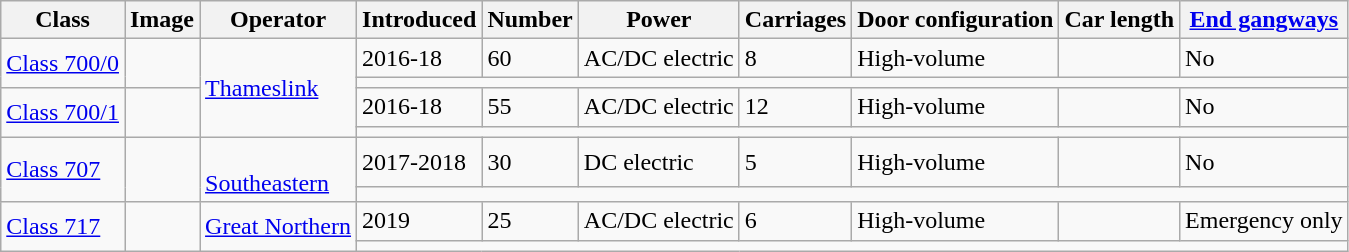<table class="wikitable">
<tr>
<th>Class</th>
<th>Image</th>
<th>Operator</th>
<th>Introduced</th>
<th>Number</th>
<th>Power</th>
<th>Carriages</th>
<th>Door configuration</th>
<th>Car length</th>
<th><a href='#'>End gangways</a></th>
</tr>
<tr>
<td rowspan="2"><a href='#'>Class 700/0</a></td>
<td rowspan="2"></td>
<td rowspan="4"><a href='#'>Thameslink</a></td>
<td>2016-18</td>
<td>60</td>
<td>AC/DC electric</td>
<td>8</td>
<td>High-volume</td>
<td></td>
<td>No</td>
</tr>
<tr>
<td colspan="7"></td>
</tr>
<tr>
<td rowspan="2"><a href='#'>Class 700/1</a></td>
<td rowspan="2"></td>
<td>2016-18</td>
<td>55</td>
<td>AC/DC electric</td>
<td>12</td>
<td>High-volume</td>
<td></td>
<td>No</td>
</tr>
<tr>
<td colspan="7"></td>
</tr>
<tr>
<td rowspan="2"><a href='#'>Class 707</a></td>
<td rowspan="2"></td>
<td rowspan="2"><br><a href='#'>Southeastern</a></td>
<td>2017-2018</td>
<td>30</td>
<td>DC electric</td>
<td>5</td>
<td>High-volume</td>
<td></td>
<td>No</td>
</tr>
<tr>
<td colspan="7"></td>
</tr>
<tr>
<td rowspan="2"><a href='#'>Class 717</a></td>
<td rowspan="2"></td>
<td rowspan="2"><a href='#'>Great Northern</a></td>
<td>2019</td>
<td>25</td>
<td>AC/DC electric</td>
<td>6</td>
<td>High-volume</td>
<td></td>
<td>Emergency only</td>
</tr>
<tr>
<td colspan="7"></td>
</tr>
</table>
